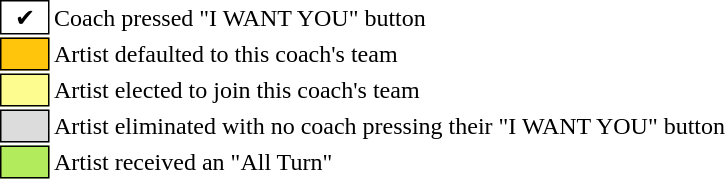<table class="toccolours" style="font-size: 100%; white-space: nowrap">
<tr>
<td style="background:white; border:1px solid black">  ✔  </td>
<td>Coach pressed "I WANT YOU" button</td>
</tr>
<tr>
<td style="background:#FFC40C; border: 1px solid black">     </td>
<td>Artist defaulted to this coach's team</td>
</tr>
<tr>
<td style="background:#fdfc8f; border: 1px solid black">     </td>
<td>Artist elected to join this coach's team</td>
</tr>
<tr>
<td style="background:#DCDCDC; border: 1px solid">     </td>
<td>Artist eliminated with no coach pressing their "I WANT YOU" button</td>
</tr>
<tr>
<td style="background:#B2EC5D; border: 1px solid">     </td>
<td>Artist received an "All Turn"</td>
</tr>
</table>
